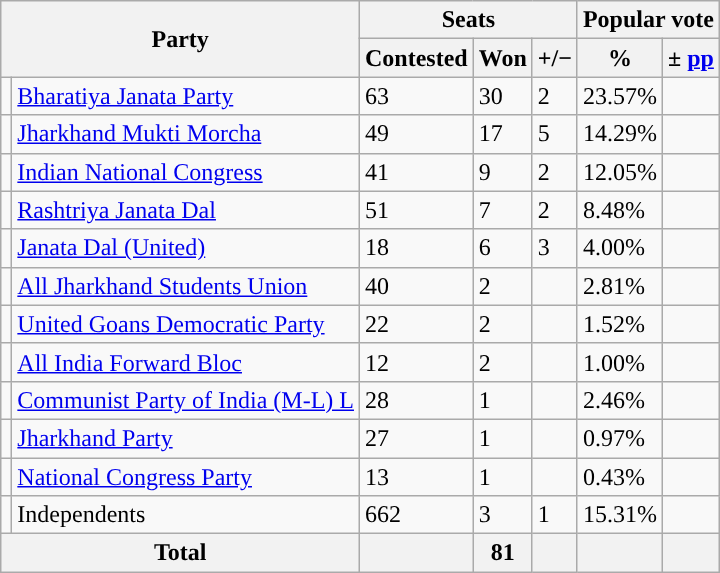<table class="wikitable">
<tr>
<th colspan="2" rowspan="2">Party</th>
<th colspan="3">Seats</th>
<th colspan="2">Popular vote</th>
</tr>
<tr>
<th>Contested</th>
<th>Won</th>
<th><strong>+/−</strong></th>
<th>%</th>
<th>± <a href='#'>pp</a></th>
</tr>
<tr>
<td style="background-color: "></td>
<td><a href='#'>Bharatiya Janata Party</a></td>
<td>63</td>
<td>30</td>
<td>2</td>
<td>23.57%</td>
<td></td>
</tr>
<tr>
<td style="background-color: "></td>
<td><a href='#'>Jharkhand Mukti Morcha</a></td>
<td>49</td>
<td>17</td>
<td>5</td>
<td>14.29%</td>
<td></td>
</tr>
<tr>
<td style="background-color: "></td>
<td><a href='#'>Indian National Congress</a></td>
<td>41</td>
<td>9</td>
<td>2</td>
<td>12.05%</td>
<td></td>
</tr>
<tr>
<td style="background-color: "></td>
<td><a href='#'>Rashtriya Janata Dal</a></td>
<td>51</td>
<td>7</td>
<td>2</td>
<td>8.48%</td>
<td></td>
</tr>
<tr>
<td style="background-color: "></td>
<td><a href='#'>Janata Dal (United)</a></td>
<td>18</td>
<td>6</td>
<td>3</td>
<td>4.00%</td>
<td></td>
</tr>
<tr>
<td style="background-color: "></td>
<td><a href='#'>All Jharkhand Students Union</a></td>
<td>40</td>
<td>2</td>
<td></td>
<td>2.81%</td>
<td></td>
</tr>
<tr>
<td style="background-color: "></td>
<td><a href='#'>United Goans Democratic Party</a></td>
<td>22</td>
<td>2</td>
<td></td>
<td>1.52%</td>
<td></td>
</tr>
<tr>
<td style="background-color: "></td>
<td><a href='#'>All India Forward Bloc</a></td>
<td>12</td>
<td>2</td>
<td></td>
<td>1.00%</td>
<td></td>
</tr>
<tr>
<td style="background-color: "></td>
<td><a href='#'>Communist Party of India (M-L) L</a></td>
<td>28</td>
<td>1</td>
<td></td>
<td>2.46%</td>
<td></td>
</tr>
<tr>
<td style="background-color: "></td>
<td><a href='#'>Jharkhand Party</a></td>
<td>27</td>
<td>1</td>
<td></td>
<td>0.97%</td>
<td></td>
</tr>
<tr>
<td style="background-color: "></td>
<td><a href='#'>National Congress Party</a></td>
<td>13</td>
<td>1</td>
<td></td>
<td>0.43%</td>
<td></td>
</tr>
<tr>
<td style="background-color: "></td>
<td>Independents</td>
<td>662</td>
<td>3</td>
<td>1</td>
<td>15.31%</td>
<td></td>
</tr>
<tr>
<th colspan="2">Total</th>
<th></th>
<th>81</th>
<th></th>
<th></th>
<th></th>
</tr>
</table>
